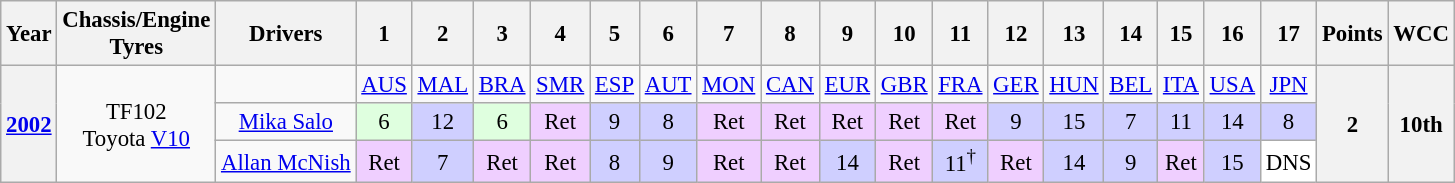<table class="wikitable" style="text-align:center; font-size:95%">
<tr>
<th>Year</th>
<th>Chassis/Engine<br>Tyres</th>
<th>Drivers</th>
<th>1</th>
<th>2</th>
<th>3</th>
<th>4</th>
<th>5</th>
<th>6</th>
<th>7</th>
<th>8</th>
<th>9</th>
<th>10</th>
<th>11</th>
<th>12</th>
<th>13</th>
<th>14</th>
<th>15</th>
<th>16</th>
<th>17</th>
<th>Points</th>
<th>WCC</th>
</tr>
<tr>
<th rowspan="3"><a href='#'>2002</a></th>
<td rowspan="3">TF102<br>Toyota <a href='#'>V10</a><br></td>
<td></td>
<td><a href='#'>AUS</a></td>
<td><a href='#'>MAL</a></td>
<td><a href='#'>BRA</a></td>
<td><a href='#'>SMR</a></td>
<td><a href='#'>ESP</a></td>
<td><a href='#'>AUT</a></td>
<td><a href='#'>MON</a></td>
<td><a href='#'>CAN</a></td>
<td><a href='#'>EUR</a></td>
<td><a href='#'>GBR</a></td>
<td><a href='#'>FRA</a></td>
<td><a href='#'>GER</a></td>
<td><a href='#'>HUN</a></td>
<td><a href='#'>BEL</a></td>
<td><a href='#'>ITA</a></td>
<td><a href='#'>USA</a></td>
<td><a href='#'>JPN</a></td>
<th rowspan="3">2</th>
<th rowspan="3">10th</th>
</tr>
<tr>
<td> <a href='#'>Mika Salo</a></td>
<td style="background:#DFFFDF;">6</td>
<td style="background:#CFCFFF;">12</td>
<td style="background:#DFFFDF;">6</td>
<td style="background:#EFCFFF;">Ret</td>
<td style="background:#CFCFFF;">9</td>
<td style="background:#CFCFFF;">8</td>
<td style="background:#EFCFFF;">Ret</td>
<td style="background:#EFCFFF;">Ret</td>
<td style="background:#EFCFFF;">Ret</td>
<td style="background:#EFCFFF;">Ret</td>
<td style="background:#EFCFFF;">Ret</td>
<td style="background:#CFCFFF;">9</td>
<td style="background:#CFCFFF;">15</td>
<td style="background:#CFCFFF;">7</td>
<td style="background:#CFCFFF;">11</td>
<td style="background:#CFCFFF;">14</td>
<td style="background:#CFCFFF;">8</td>
</tr>
<tr>
<td> <a href='#'>Allan McNish</a></td>
<td style="background:#EFCFFF;">Ret</td>
<td style="background:#CFCFFF;">7</td>
<td style="background:#EFCFFF;">Ret</td>
<td style="background:#EFCFFF;">Ret</td>
<td style="background:#CFCFFF;">8</td>
<td style="background:#CFCFFF;">9</td>
<td style="background:#EFCFFF;">Ret</td>
<td style="background:#EFCFFF;">Ret</td>
<td style="background:#CFCFFF;">14</td>
<td style="background:#EFCFFF;">Ret</td>
<td style="background:#CFCFFF;">11<sup>†</sup></td>
<td style="background:#EFCFFF;">Ret</td>
<td style="background:#CFCFFF;">14</td>
<td style="background:#CFCFFF;">9</td>
<td style="background:#EFCFFF;">Ret</td>
<td style="background:#CFCFFF;">15</td>
<td style="background:#FFFFFF;">DNS</td>
</tr>
</table>
